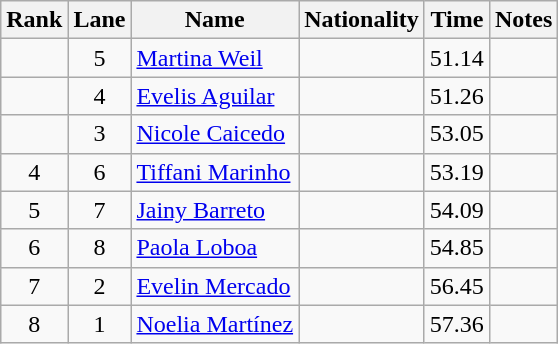<table class="wikitable sortable" style="text-align:center">
<tr>
<th>Rank</th>
<th>Lane</th>
<th>Name</th>
<th>Nationality</th>
<th>Time</th>
<th>Notes</th>
</tr>
<tr>
<td></td>
<td>5</td>
<td align=left><a href='#'>Martina Weil</a></td>
<td align=left></td>
<td>51.14</td>
<td></td>
</tr>
<tr>
<td></td>
<td>4</td>
<td align=left><a href='#'>Evelis Aguilar</a></td>
<td align=left></td>
<td>51.26</td>
<td></td>
</tr>
<tr>
<td></td>
<td>3</td>
<td align=left><a href='#'>Nicole Caicedo</a></td>
<td align=left></td>
<td>53.05</td>
<td></td>
</tr>
<tr>
<td>4</td>
<td>6</td>
<td align=left><a href='#'>Tiffani Marinho</a></td>
<td align=left></td>
<td>53.19</td>
<td></td>
</tr>
<tr>
<td>5</td>
<td>7</td>
<td align=left><a href='#'>Jainy Barreto</a></td>
<td align=left></td>
<td>54.09</td>
<td></td>
</tr>
<tr>
<td>6</td>
<td>8</td>
<td align=left><a href='#'>Paola Loboa</a></td>
<td align=left></td>
<td>54.85</td>
<td></td>
</tr>
<tr>
<td>7</td>
<td>2</td>
<td align=left><a href='#'>Evelin Mercado</a></td>
<td align=left></td>
<td>56.45</td>
<td></td>
</tr>
<tr>
<td>8</td>
<td>1</td>
<td align=left><a href='#'>Noelia Martínez</a></td>
<td align=left></td>
<td>57.36</td>
<td></td>
</tr>
</table>
